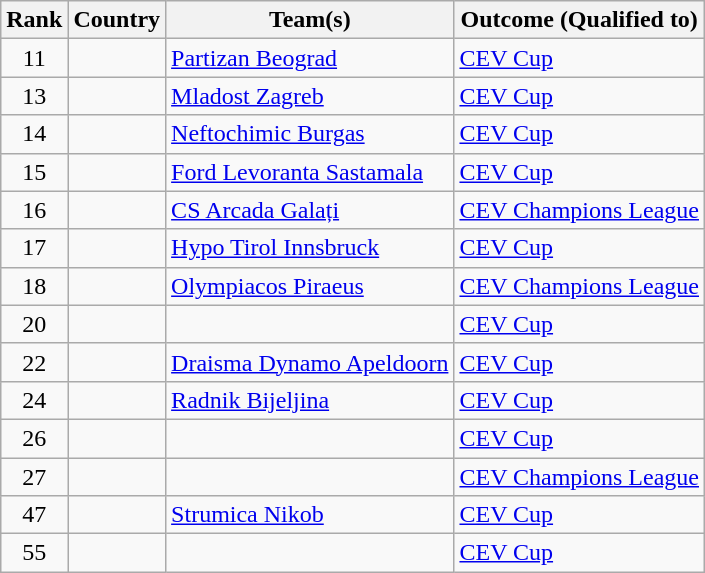<table class="wikitable" style="text-align:left">
<tr>
<th>Rank</th>
<th>Country</th>
<th>Team(s)</th>
<th>Outcome (Qualified to)</th>
</tr>
<tr>
<td align="center">11</td>
<td></td>
<td><a href='#'>Partizan Beograd</a></td>
<td><a href='#'>CEV Cup</a></td>
</tr>
<tr>
<td align="center">13</td>
<td></td>
<td><a href='#'>Mladost Zagreb</a></td>
<td><a href='#'>CEV Cup</a></td>
</tr>
<tr>
<td align="center">14</td>
<td></td>
<td><a href='#'>Neftochimic Burgas</a></td>
<td><a href='#'>CEV Cup</a></td>
</tr>
<tr>
<td align="center">15</td>
<td></td>
<td><a href='#'>Ford Levoranta Sastamala</a></td>
<td><a href='#'>CEV Cup</a></td>
</tr>
<tr>
<td align="center">16</td>
<td></td>
<td><a href='#'>CS Arcada Galați</a></td>
<td><a href='#'>CEV Champions League</a></td>
</tr>
<tr>
<td align="center">17</td>
<td></td>
<td><a href='#'>Hypo Tirol Innsbruck</a></td>
<td><a href='#'>CEV Cup</a></td>
</tr>
<tr>
<td align="center">18</td>
<td></td>
<td><a href='#'>Olympiacos Piraeus</a></td>
<td><a href='#'>CEV Champions League</a></td>
</tr>
<tr>
<td align="center">20</td>
<td></td>
<td></td>
<td><a href='#'>CEV Cup</a></td>
</tr>
<tr>
<td align="center">22</td>
<td></td>
<td><a href='#'>Draisma Dynamo Apeldoorn</a></td>
<td><a href='#'>CEV Cup</a></td>
</tr>
<tr>
<td align="center">24</td>
<td></td>
<td><a href='#'>Radnik Bijeljina</a></td>
<td><a href='#'>CEV Cup</a></td>
</tr>
<tr>
<td align="center">26</td>
<td></td>
<td></td>
<td><a href='#'>CEV Cup</a></td>
</tr>
<tr>
<td align="center">27</td>
<td></td>
<td></td>
<td><a href='#'>CEV Champions League</a></td>
</tr>
<tr>
<td align="center">47</td>
<td></td>
<td><a href='#'>Strumica Nikob</a></td>
<td><a href='#'>CEV Cup</a></td>
</tr>
<tr>
<td align="center">55</td>
<td></td>
<td></td>
<td><a href='#'>CEV Cup</a></td>
</tr>
</table>
